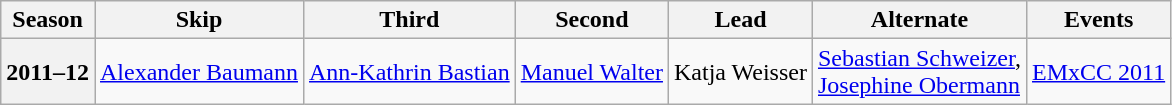<table class="wikitable">
<tr>
<th scope="col">Season</th>
<th scope="col">Skip</th>
<th scope="col">Third</th>
<th scope="col">Second</th>
<th scope="col">Lead</th>
<th scope="col">Alternate</th>
<th scope="col">Events</th>
</tr>
<tr>
<th scope="row">2011–12</th>
<td><a href='#'>Alexander Baumann</a></td>
<td><a href='#'>Ann-Kathrin Bastian</a></td>
<td><a href='#'>Manuel Walter</a></td>
<td>Katja Weisser</td>
<td><a href='#'>Sebastian Schweizer</a>,<br><a href='#'>Josephine Obermann</a></td>
<td><a href='#'>EMxCC 2011</a> </td>
</tr>
</table>
